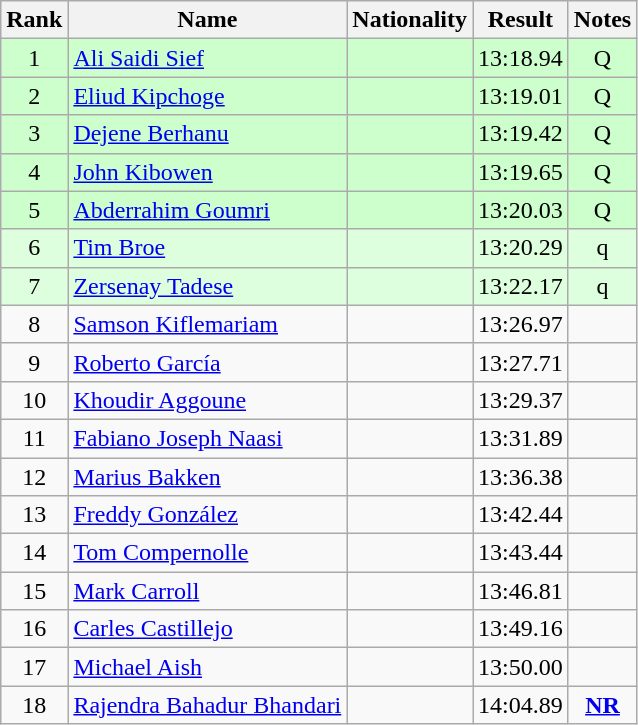<table class="wikitable sortable" style="text-align:center">
<tr>
<th>Rank</th>
<th>Name</th>
<th>Nationality</th>
<th>Result</th>
<th>Notes</th>
</tr>
<tr bgcolor=ccffcc>
<td>1</td>
<td align=left><a href='#'>Ali Saidi Sief</a></td>
<td align=left></td>
<td>13:18.94</td>
<td>Q</td>
</tr>
<tr bgcolor=ccffcc>
<td>2</td>
<td align=left><a href='#'>Eliud Kipchoge</a></td>
<td align=left></td>
<td>13:19.01</td>
<td>Q</td>
</tr>
<tr bgcolor=ccffcc>
<td>3</td>
<td align=left><a href='#'>Dejene Berhanu</a></td>
<td align=left></td>
<td>13:19.42</td>
<td>Q</td>
</tr>
<tr bgcolor=ccffcc>
<td>4</td>
<td align=left><a href='#'>John Kibowen</a></td>
<td align=left></td>
<td>13:19.65</td>
<td>Q</td>
</tr>
<tr bgcolor=ccffcc>
<td>5</td>
<td align=left><a href='#'>Abderrahim Goumri</a></td>
<td align=left></td>
<td>13:20.03</td>
<td>Q</td>
</tr>
<tr bgcolor=ddffdd>
<td>6</td>
<td align=left><a href='#'>Tim Broe</a></td>
<td align=left></td>
<td>13:20.29</td>
<td>q</td>
</tr>
<tr bgcolor=ddffdd>
<td>7</td>
<td align=left><a href='#'>Zersenay Tadese</a></td>
<td align=left></td>
<td>13:22.17</td>
<td>q</td>
</tr>
<tr>
<td>8</td>
<td align=left><a href='#'>Samson Kiflemariam</a></td>
<td align=left></td>
<td>13:26.97</td>
<td></td>
</tr>
<tr>
<td>9</td>
<td align=left><a href='#'>Roberto García</a></td>
<td align=left></td>
<td>13:27.71</td>
<td></td>
</tr>
<tr>
<td>10</td>
<td align=left><a href='#'>Khoudir Aggoune</a></td>
<td align=left></td>
<td>13:29.37</td>
<td></td>
</tr>
<tr>
<td>11</td>
<td align=left><a href='#'>Fabiano Joseph Naasi</a></td>
<td align=left></td>
<td>13:31.89</td>
<td></td>
</tr>
<tr>
<td>12</td>
<td align=left><a href='#'>Marius Bakken</a></td>
<td align=left></td>
<td>13:36.38</td>
<td></td>
</tr>
<tr>
<td>13</td>
<td align=left><a href='#'>Freddy González</a></td>
<td align=left></td>
<td>13:42.44</td>
<td></td>
</tr>
<tr>
<td>14</td>
<td align=left><a href='#'>Tom Compernolle</a></td>
<td align=left></td>
<td>13:43.44</td>
<td></td>
</tr>
<tr>
<td>15</td>
<td align=left><a href='#'>Mark Carroll</a></td>
<td align=left></td>
<td>13:46.81</td>
<td></td>
</tr>
<tr>
<td>16</td>
<td align=left><a href='#'>Carles Castillejo</a></td>
<td align=left></td>
<td>13:49.16</td>
<td></td>
</tr>
<tr>
<td>17</td>
<td align=left><a href='#'>Michael Aish</a></td>
<td align=left></td>
<td>13:50.00</td>
<td></td>
</tr>
<tr>
<td>18</td>
<td align=left><a href='#'>Rajendra Bahadur Bhandari</a></td>
<td align=left></td>
<td>14:04.89</td>
<td><strong><a href='#'>NR</a></strong></td>
</tr>
</table>
